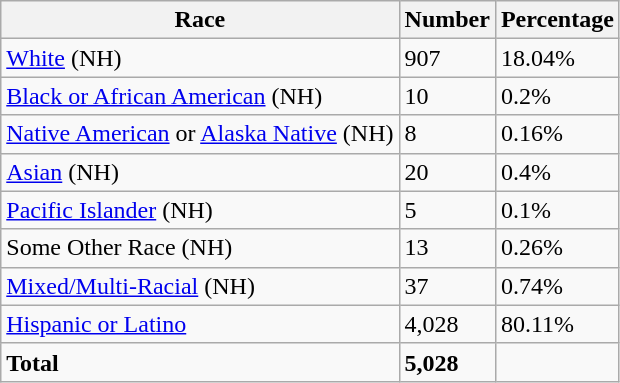<table class="wikitable">
<tr>
<th>Race</th>
<th>Number</th>
<th>Percentage</th>
</tr>
<tr>
<td><a href='#'>White</a> (NH)</td>
<td>907</td>
<td>18.04%</td>
</tr>
<tr>
<td><a href='#'>Black or African American</a> (NH)</td>
<td>10</td>
<td>0.2%</td>
</tr>
<tr>
<td><a href='#'>Native American</a> or <a href='#'>Alaska Native</a> (NH)</td>
<td>8</td>
<td>0.16%</td>
</tr>
<tr>
<td><a href='#'>Asian</a> (NH)</td>
<td>20</td>
<td>0.4%</td>
</tr>
<tr>
<td><a href='#'>Pacific Islander</a> (NH)</td>
<td>5</td>
<td>0.1%</td>
</tr>
<tr>
<td>Some Other Race (NH)</td>
<td>13</td>
<td>0.26%</td>
</tr>
<tr>
<td><a href='#'>Mixed/Multi-Racial</a> (NH)</td>
<td>37</td>
<td>0.74%</td>
</tr>
<tr>
<td><a href='#'>Hispanic or Latino</a></td>
<td>4,028</td>
<td>80.11%</td>
</tr>
<tr>
<td><strong>Total</strong></td>
<td><strong>5,028</strong></td>
<td></td>
</tr>
</table>
